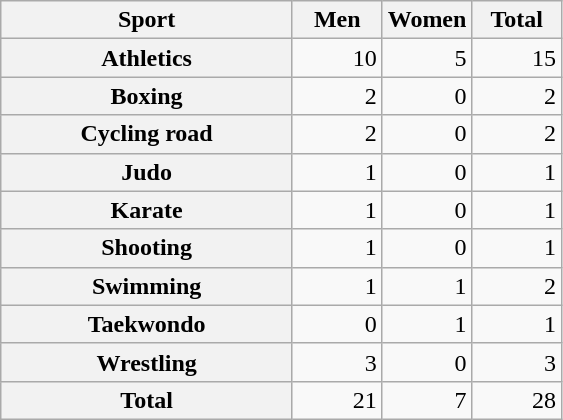<table border="1" class="wikitable" style="text-align:right;">
<tr>
<th>Sport</th>
<th>Men</th>
<th>Women</th>
<th>Total</th>
</tr>
<tr>
<th>Athletics</th>
<td width=16%>10</td>
<td width=16%>5</td>
<td width=16%>15</td>
</tr>
<tr>
<th>Boxing</th>
<td>2</td>
<td>0</td>
<td>2</td>
</tr>
<tr>
<th>Cycling road</th>
<td>2</td>
<td>0</td>
<td>2</td>
</tr>
<tr>
<th>Judo</th>
<td>1</td>
<td>0</td>
<td>1</td>
</tr>
<tr>
<th>Karate</th>
<td>1</td>
<td>0</td>
<td>1</td>
</tr>
<tr>
<th>Shooting</th>
<td>1</td>
<td>0</td>
<td>1</td>
</tr>
<tr>
<th>Swimming</th>
<td>1</td>
<td>1</td>
<td>2</td>
</tr>
<tr>
<th>Taekwondo</th>
<td>0</td>
<td>1</td>
<td>1</td>
</tr>
<tr>
<th>Wrestling</th>
<td>3</td>
<td>0</td>
<td>3</td>
</tr>
<tr>
<th>Total</th>
<td>21</td>
<td>7</td>
<td>28</td>
</tr>
</table>
